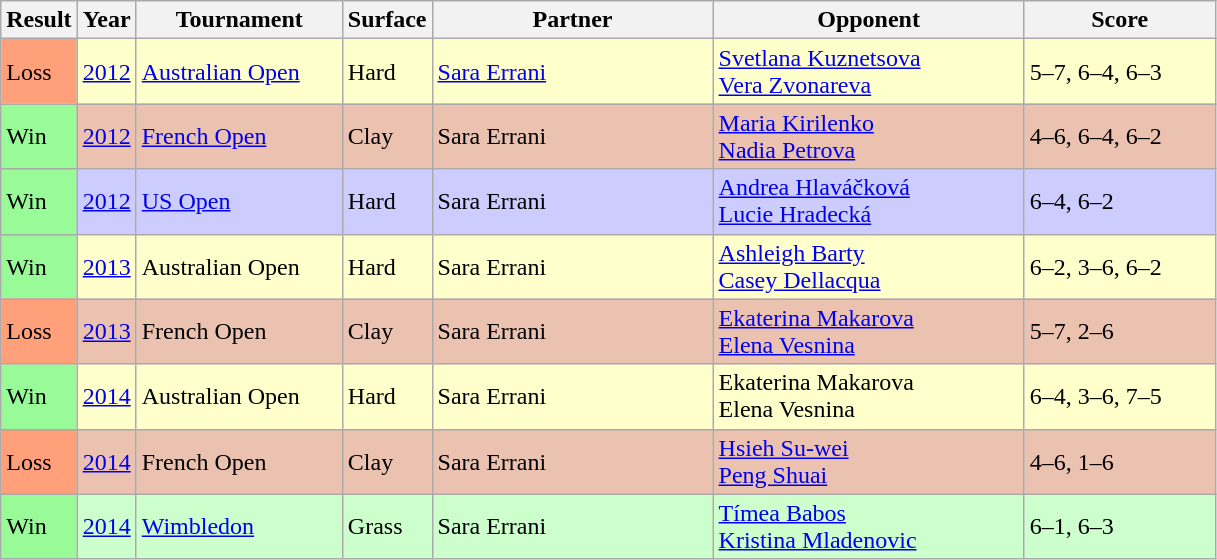<table class="sortable wikitable">
<tr>
<th>Result</th>
<th>Year</th>
<th width=130>Tournament</th>
<th>Surface</th>
<th width=180>Partner</th>
<th width=200>Opponent</th>
<th width=120 class="unsortable">Score</th>
</tr>
<tr style="background:#ffc;">
<td bgcolor=FFA07A>Loss</td>
<td><a href='#'>2012</a></td>
<td><a href='#'>Australian Open</a></td>
<td>Hard</td>
<td> <a href='#'>Sara Errani</a></td>
<td> <a href='#'>Svetlana Kuznetsova</a> <br>  <a href='#'>Vera Zvonareva</a></td>
<td>5–7, 6–4, 6–3</td>
</tr>
<tr style="background:#ebc2af;">
<td bgcolor=98FB98>Win</td>
<td><a href='#'>2012</a></td>
<td><a href='#'>French Open</a></td>
<td>Clay</td>
<td> Sara Errani</td>
<td> <a href='#'>Maria Kirilenko</a> <br> <a href='#'>Nadia Petrova</a></td>
<td>4–6, 6–4, 6–2</td>
</tr>
<tr bgcolor="#CCCCFF">
<td bgcolor=98FB98>Win</td>
<td><a href='#'>2012</a></td>
<td><a href='#'>US Open</a></td>
<td>Hard</td>
<td> Sara Errani</td>
<td> <a href='#'>Andrea Hlaváčková</a> <br>  <a href='#'>Lucie Hradecká</a></td>
<td>6–4, 6–2</td>
</tr>
<tr style="background:#ffc;">
<td bgcolor=98FB98>Win</td>
<td><a href='#'>2013</a></td>
<td>Australian Open</td>
<td>Hard</td>
<td> Sara Errani</td>
<td> <a href='#'>Ashleigh Barty</a> <br>  <a href='#'>Casey Dellacqua</a></td>
<td>6–2, 3–6, 6–2</td>
</tr>
<tr style="background:#ebc2af;">
<td bgcolor=FFA07A>Loss</td>
<td><a href='#'>2013</a></td>
<td>French Open</td>
<td>Clay</td>
<td> Sara Errani</td>
<td> <a href='#'>Ekaterina Makarova</a> <br>  <a href='#'>Elena Vesnina</a></td>
<td>5–7, 2–6</td>
</tr>
<tr bgcolor=FFFFCC>
<td bgcolor=98FB98>Win</td>
<td><a href='#'>2014</a></td>
<td>Australian Open</td>
<td>Hard</td>
<td> Sara Errani</td>
<td> Ekaterina Makarova <br>  Elena Vesnina</td>
<td>6–4, 3–6, 7–5</td>
</tr>
<tr bgcolor=ebc2af>
<td bgcolor=FFA07A>Loss</td>
<td><a href='#'>2014</a></td>
<td>French Open</td>
<td>Clay</td>
<td> Sara Errani</td>
<td> <a href='#'>Hsieh Su-wei</a> <br>  <a href='#'>Peng Shuai</a></td>
<td>4–6, 1–6</td>
</tr>
<tr bgcolor=CCFFCC>
<td bgcolor=98FB98>Win</td>
<td><a href='#'>2014</a></td>
<td><a href='#'>Wimbledon</a></td>
<td>Grass</td>
<td> Sara Errani</td>
<td> <a href='#'>Tímea Babos</a> <br>  <a href='#'>Kristina Mladenovic</a></td>
<td>6–1, 6–3</td>
</tr>
</table>
